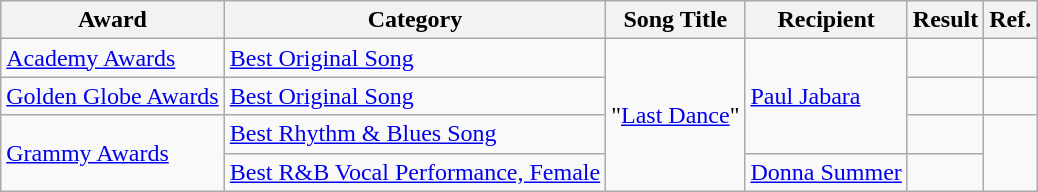<table class="wikitable plainrowheaders">
<tr>
<th>Award</th>
<th>Category</th>
<th>Song Title</th>
<th>Recipient</th>
<th>Result</th>
<th>Ref.</th>
</tr>
<tr>
<td><a href='#'>Academy Awards</a></td>
<td><a href='#'>Best Original Song</a></td>
<td rowspan="4">"<a href='#'>Last Dance</a>"</td>
<td rowspan="3"><a href='#'>Paul Jabara</a></td>
<td></td>
<td align="center"></td>
</tr>
<tr>
<td><a href='#'>Golden Globe Awards</a></td>
<td><a href='#'>Best Original Song</a></td>
<td></td>
<td align="center"></td>
</tr>
<tr>
<td rowspan="2"><a href='#'>Grammy Awards</a></td>
<td><a href='#'>Best Rhythm & Blues Song</a></td>
<td></td>
<td align="center" rowspan="2"></td>
</tr>
<tr>
<td><a href='#'>Best R&B Vocal Performance, Female</a></td>
<td><a href='#'>Donna Summer</a></td>
<td></td>
</tr>
</table>
